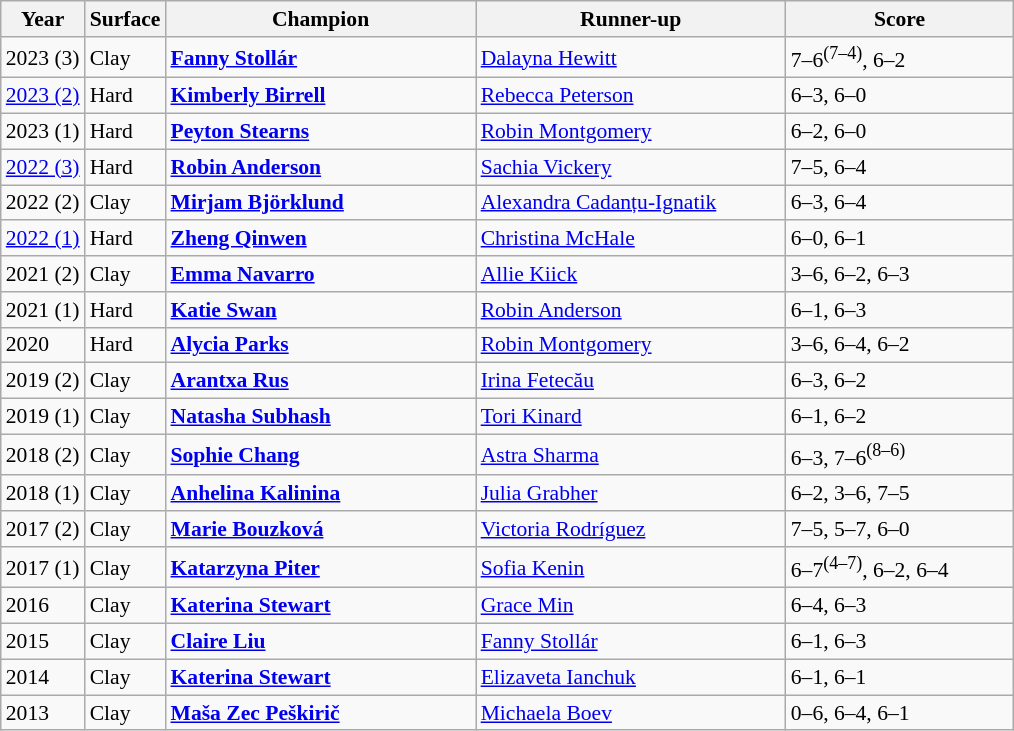<table class="wikitable" style="font-size:90%">
<tr>
<th>Year</th>
<th>Surface</th>
<th width="200">Champion</th>
<th width="200">Runner-up</th>
<th width="145">Score</th>
</tr>
<tr>
<td>2023 (3)</td>
<td>Clay</td>
<td> <strong><a href='#'>Fanny Stollár</a></strong></td>
<td> <a href='#'>Dalayna Hewitt</a></td>
<td>7–6<sup>(7–4)</sup>, 6–2</td>
</tr>
<tr>
<td><a href='#'>2023 (2)</a></td>
<td>Hard</td>
<td><strong> <a href='#'>Kimberly Birrell</a></strong></td>
<td> <a href='#'>Rebecca Peterson</a></td>
<td>6–3, 6–0</td>
</tr>
<tr>
<td>2023 (1)</td>
<td>Hard</td>
<td><strong> <a href='#'>Peyton Stearns</a></strong></td>
<td> <a href='#'>Robin Montgomery</a></td>
<td>6–2, 6–0</td>
</tr>
<tr>
<td><a href='#'>2022 (3)</a></td>
<td>Hard</td>
<td> <strong><a href='#'>Robin Anderson</a></strong></td>
<td> <a href='#'>Sachia Vickery</a></td>
<td>7–5, 6–4</td>
</tr>
<tr>
<td>2022 (2)</td>
<td>Clay</td>
<td> <strong><a href='#'>Mirjam Björklund</a></strong></td>
<td> <a href='#'>Alexandra Cadanțu-Ignatik</a></td>
<td>6–3, 6–4</td>
</tr>
<tr>
<td><a href='#'>2022 (1)</a></td>
<td>Hard</td>
<td> <strong><a href='#'>Zheng Qinwen</a></strong></td>
<td> <a href='#'>Christina McHale</a></td>
<td>6–0, 6–1</td>
</tr>
<tr>
<td>2021 (2)</td>
<td>Clay</td>
<td> <strong><a href='#'>Emma Navarro</a></strong></td>
<td> <a href='#'>Allie Kiick</a></td>
<td>3–6, 6–2, 6–3</td>
</tr>
<tr>
<td>2021 (1)</td>
<td>Hard</td>
<td> <strong><a href='#'>Katie Swan</a></strong></td>
<td> <a href='#'>Robin Anderson</a></td>
<td>6–1, 6–3</td>
</tr>
<tr>
<td>2020</td>
<td>Hard</td>
<td> <strong><a href='#'>Alycia Parks</a></strong></td>
<td> <a href='#'>Robin Montgomery</a></td>
<td>3–6, 6–4, 6–2</td>
</tr>
<tr>
<td>2019 (2)</td>
<td>Clay</td>
<td> <strong><a href='#'>Arantxa Rus</a></strong></td>
<td> <a href='#'>Irina Fetecău</a></td>
<td>6–3, 6–2</td>
</tr>
<tr>
<td>2019 (1)</td>
<td>Clay</td>
<td> <strong><a href='#'>Natasha Subhash</a></strong></td>
<td> <a href='#'>Tori Kinard</a></td>
<td>6–1, 6–2</td>
</tr>
<tr>
<td>2018 (2)</td>
<td>Clay</td>
<td> <strong><a href='#'>Sophie Chang</a></strong></td>
<td> <a href='#'>Astra Sharma</a></td>
<td>6–3, 7–6<sup>(8–6)</sup></td>
</tr>
<tr>
<td>2018 (1)</td>
<td>Clay</td>
<td> <strong><a href='#'>Anhelina Kalinina</a></strong></td>
<td> <a href='#'>Julia Grabher</a></td>
<td>6–2, 3–6, 7–5</td>
</tr>
<tr>
<td>2017 (2)</td>
<td>Clay</td>
<td> <strong><a href='#'>Marie Bouzková</a></strong></td>
<td> <a href='#'>Victoria Rodríguez</a></td>
<td>7–5, 5–7, 6–0</td>
</tr>
<tr>
<td>2017 (1)</td>
<td>Clay</td>
<td> <strong><a href='#'>Katarzyna Piter</a></strong></td>
<td> <a href='#'>Sofia Kenin</a></td>
<td>6–7<sup>(4–7)</sup>, 6–2, 6–4</td>
</tr>
<tr>
<td>2016</td>
<td>Clay</td>
<td> <strong><a href='#'>Katerina Stewart</a></strong></td>
<td> <a href='#'>Grace Min</a></td>
<td>6–4, 6–3</td>
</tr>
<tr>
<td>2015</td>
<td>Clay</td>
<td> <strong><a href='#'>Claire Liu</a></strong></td>
<td> <a href='#'>Fanny Stollár</a></td>
<td>6–1, 6–3</td>
</tr>
<tr>
<td>2014</td>
<td>Clay</td>
<td> <strong><a href='#'>Katerina Stewart</a></strong></td>
<td> <a href='#'>Elizaveta Ianchuk</a></td>
<td>6–1, 6–1</td>
</tr>
<tr>
<td>2013</td>
<td>Clay</td>
<td> <strong><a href='#'>Maša Zec Peškirič</a></strong></td>
<td> <a href='#'>Michaela Boev</a></td>
<td>0–6, 6–4, 6–1</td>
</tr>
</table>
